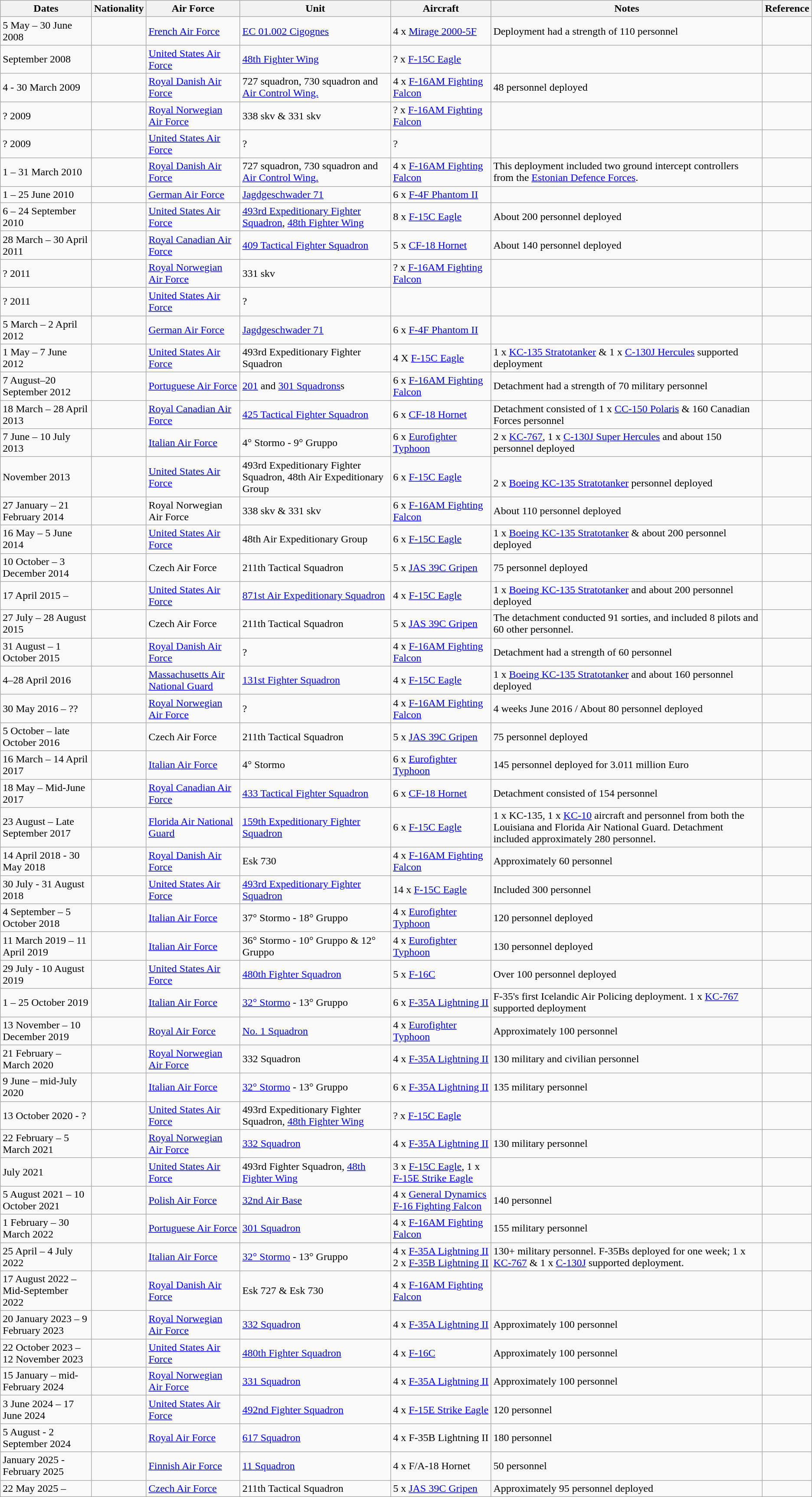<table class="wikitable">
<tr>
<th>Dates</th>
<th>Nationality</th>
<th>Air Force</th>
<th>Unit</th>
<th>Aircraft</th>
<th>Notes</th>
<th>Reference</th>
</tr>
<tr>
<td>5 May – 30 June 2008</td>
<td></td>
<td><a href='#'>French Air Force</a></td>
<td><a href='#'>EC 01.002 Cigognes</a></td>
<td>4 x <a href='#'>Mirage 2000-5F</a></td>
<td>Deployment had a strength of 110 personnel</td>
<td></td>
</tr>
<tr>
<td>September 2008</td>
<td></td>
<td><a href='#'>United States Air Force</a></td>
<td><a href='#'>48th Fighter Wing</a></td>
<td>? x <a href='#'>F-15C Eagle</a></td>
<td></td>
<td></td>
</tr>
<tr>
<td>4 - 30 March 2009</td>
<td></td>
<td><a href='#'>Royal Danish Air Force</a></td>
<td>727 squadron, 730 squadron and <a href='#'>Air Control Wing.</a></td>
<td>4 x <a href='#'>F-16AM Fighting Falcon</a></td>
<td>48 personnel deployed</td>
<td></td>
</tr>
<tr>
<td>? 2009</td>
<td></td>
<td><a href='#'>Royal Norwegian Air Force</a></td>
<td>338 skv & 331 skv</td>
<td>? x <a href='#'>F-16AM Fighting Falcon</a></td>
<td></td>
<td></td>
</tr>
<tr>
<td>? 2009</td>
<td></td>
<td><a href='#'>United States Air Force</a></td>
<td>?</td>
<td>?</td>
<td></td>
<td></td>
</tr>
<tr>
<td>1 – 31 March 2010</td>
<td></td>
<td><a href='#'>Royal Danish Air Force</a></td>
<td>727 squadron, 730 squadron and <a href='#'>Air Control Wing.</a></td>
<td>4 x <a href='#'>F-16AM Fighting Falcon</a></td>
<td>This deployment included two ground intercept controllers from the <a href='#'>Estonian Defence Forces</a>.</td>
<td></td>
</tr>
<tr>
<td>1 – 25 June 2010</td>
<td></td>
<td><a href='#'>German Air Force</a></td>
<td><a href='#'>Jagdgeschwader 71</a></td>
<td>6 x <a href='#'>F-4F Phantom II</a></td>
<td></td>
<td></td>
</tr>
<tr>
<td>6 – 24 September 2010</td>
<td></td>
<td><a href='#'>United States Air Force</a></td>
<td><a href='#'>493rd Expeditionary Fighter Squadron</a>, <a href='#'>48th Fighter Wing</a></td>
<td>8 x <a href='#'>F-15C Eagle</a></td>
<td>About 200 personnel deployed</td>
<td></td>
</tr>
<tr>
<td>28 March – 30 April 2011</td>
<td></td>
<td><a href='#'>Royal Canadian Air Force</a></td>
<td><a href='#'>409 Tactical Fighter Squadron</a></td>
<td>5 x <a href='#'>CF-18 Hornet</a></td>
<td>About 140 personnel deployed</td>
<td></td>
</tr>
<tr>
<td>? 2011</td>
<td></td>
<td><a href='#'>Royal Norwegian Air Force</a></td>
<td>331 skv</td>
<td>? x <a href='#'>F-16AM Fighting Falcon</a></td>
<td></td>
<td></td>
</tr>
<tr>
<td>? 2011</td>
<td></td>
<td><a href='#'>United States Air Force</a></td>
<td>?</td>
<td></td>
<td></td>
<td></td>
</tr>
<tr>
<td>5 March – 2 April 2012</td>
<td></td>
<td><a href='#'>German Air Force</a></td>
<td><a href='#'>Jagdgeschwader 71</a></td>
<td>6 x <a href='#'>F-4F Phantom II</a></td>
<td></td>
<td></td>
</tr>
<tr>
<td>1 May – 7 June 2012</td>
<td></td>
<td><a href='#'>United States Air Force</a></td>
<td>493rd Expeditionary Fighter Squadron</td>
<td>4 X <a href='#'>F-15C Eagle</a></td>
<td>1 x <a href='#'>KC-135 Stratotanker</a> & 1 x <a href='#'>C-130J Hercules</a> supported deployment</td>
<td></td>
</tr>
<tr>
<td>7 August–20 September 2012</td>
<td></td>
<td><a href='#'>Portuguese Air Force</a></td>
<td><a href='#'>201</a> and <a href='#'>301 Squadrons</a>s</td>
<td>6 x <a href='#'>F-16AM Fighting Falcon</a></td>
<td>Detachment had a strength of 70 military personnel</td>
<td></td>
</tr>
<tr>
<td>18 March – 28 April 2013</td>
<td></td>
<td><a href='#'>Royal Canadian Air Force</a></td>
<td><a href='#'>425 Tactical Fighter Squadron</a></td>
<td>6 x <a href='#'>CF-18 Hornet</a></td>
<td>Detachment consisted of 1 x <a href='#'>CC-150 Polaris</a> & 160 Canadian Forces personnel</td>
<td></td>
</tr>
<tr>
<td>7 June – 10 July 2013</td>
<td></td>
<td><a href='#'>Italian Air Force</a></td>
<td>4° Stormo - 9° Gruppo</td>
<td>6 x <a href='#'>Eurofighter Typhoon</a></td>
<td>2 x <a href='#'>KC-767</a>, 1 x <a href='#'>C-130J Super Hercules</a> and about 150 personnel deployed</td>
<td></td>
</tr>
<tr>
<td>November 2013</td>
<td></td>
<td><a href='#'>United States Air Force</a></td>
<td>493rd Expeditionary Fighter Squadron, 48th Air Expeditionary Group</td>
<td>6 x <a href='#'>F-15C Eagle</a></td>
<td><br>2 x <a href='#'>Boeing KC-135 Stratotanker</a> personnel deployed</td>
<td></td>
</tr>
<tr>
<td>27 January – 21 February 2014</td>
<td></td>
<td>Royal Norwegian Air Force</td>
<td>338 skv & 331 skv</td>
<td>6 x <a href='#'>F-16AM Fighting Falcon</a></td>
<td>About 110 personnel deployed</td>
<td></td>
</tr>
<tr>
<td>16 May – 5 June 2014</td>
<td></td>
<td><a href='#'>United States Air Force</a></td>
<td>48th Air Expeditionary Group</td>
<td>6 x <a href='#'>F-15C Eagle</a></td>
<td>1 x <a href='#'>Boeing KC-135 Stratotanker</a> & about 200 personnel deployed</td>
<td></td>
</tr>
<tr>
<td>10 October – 3 December 2014</td>
<td></td>
<td>Czech Air Force</td>
<td>211th Tactical Squadron</td>
<td>5 x <a href='#'>JAS 39C Gripen</a></td>
<td>75 personnel deployed</td>
<td></td>
</tr>
<tr>
<td>17 April 2015 –</td>
<td></td>
<td><a href='#'>United States Air Force</a></td>
<td><a href='#'>871st Air Expeditionary Squadron</a></td>
<td>4 x <a href='#'>F-15C Eagle</a></td>
<td>1 x <a href='#'>Boeing KC-135 Stratotanker</a> and about 200 personnel deployed</td>
<td></td>
</tr>
<tr>
<td>27 July – 28 August 2015</td>
<td></td>
<td>Czech Air Force</td>
<td>211th Tactical Squadron</td>
<td>5 x <a href='#'>JAS 39C Gripen</a></td>
<td>The detachment conducted 91 sorties, and included 8 pilots and 60 other personnel.</td>
<td></td>
</tr>
<tr>
<td>31 August – 1 October 2015</td>
<td></td>
<td><a href='#'>Royal Danish Air Force</a></td>
<td>?</td>
<td>4 x <a href='#'>F-16AM Fighting Falcon</a></td>
<td>Detachment had a strength of 60 personnel</td>
<td><br></td>
</tr>
<tr>
<td>4–28 April 2016</td>
<td></td>
<td><a href='#'>Massachusetts Air National Guard</a></td>
<td><a href='#'>131st Fighter Squadron</a></td>
<td>4 x <a href='#'>F-15C Eagle</a></td>
<td>1 x <a href='#'>Boeing KC-135 Stratotanker</a> and about 160 personnel deployed</td>
<td></td>
</tr>
<tr>
<td>30 May 2016 – ??</td>
<td></td>
<td><a href='#'>Royal Norwegian Air Force</a></td>
<td>?</td>
<td>4 x <a href='#'>F-16AM Fighting Falcon</a></td>
<td>4 weeks June 2016 / About 80 personnel deployed</td>
<td></td>
</tr>
<tr>
<td>5 October – late October 2016</td>
<td></td>
<td>Czech Air Force</td>
<td>211th Tactical Squadron</td>
<td>5 x <a href='#'>JAS 39C Gripen</a></td>
<td>75 personnel deployed</td>
<td></td>
</tr>
<tr>
<td>16 March – 14 April 2017</td>
<td></td>
<td><a href='#'>Italian Air Force</a></td>
<td>4° Stormo</td>
<td>6 x <a href='#'>Eurofighter Typhoon</a></td>
<td>145 personnel deployed for 3.011 million Euro</td>
<td></td>
</tr>
<tr>
<td>18 May – Mid-June 2017</td>
<td></td>
<td><a href='#'>Royal Canadian Air Force</a></td>
<td><a href='#'>433 Tactical Fighter Squadron</a></td>
<td>6 x <a href='#'>CF-18 Hornet</a></td>
<td>Detachment consisted of 154 personnel</td>
<td></td>
</tr>
<tr>
<td>23 August – Late September 2017</td>
<td></td>
<td><a href='#'>Florida Air National Guard</a></td>
<td><a href='#'>159th Expeditionary Fighter Squadron</a></td>
<td>6 x <a href='#'>F-15C Eagle</a></td>
<td>1 x KC-135, 1 x <a href='#'>KC-10</a> aircraft and personnel from both the Louisiana and Florida Air National Guard. Detachment included approximately 280 personnel.</td>
<td></td>
</tr>
<tr>
<td>14 April 2018 - 30 May 2018</td>
<td></td>
<td><a href='#'>Royal Danish Air Force</a></td>
<td>Esk 730</td>
<td>4 x  <a href='#'>F-16AM Fighting Falcon</a></td>
<td>Approximately 60 personnel</td>
<td></td>
</tr>
<tr>
<td>30 July - 31 August 2018</td>
<td></td>
<td><a href='#'>United States Air Force</a></td>
<td><a href='#'>493rd Expeditionary Fighter Squadron</a></td>
<td>14 x <a href='#'>F-15C Eagle</a></td>
<td>Included 300 personnel</td>
<td></td>
</tr>
<tr>
<td>4 September – 5 October 2018</td>
<td></td>
<td><a href='#'>Italian Air Force</a></td>
<td>37° Stormo - 18° Gruppo</td>
<td>4 x <a href='#'>Eurofighter Typhoon</a></td>
<td>120 personnel deployed</td>
<td></td>
</tr>
<tr>
<td>11 March 2019 – 11 April 2019</td>
<td></td>
<td><a href='#'>Italian Air Force</a></td>
<td>36° Stormo - 10° Gruppo & 12° Gruppo</td>
<td>4 x <a href='#'>Eurofighter Typhoon</a></td>
<td>130 personnel deployed</td>
<td></td>
</tr>
<tr>
<td>29 July - 10 August 2019</td>
<td></td>
<td><a href='#'>United States Air Force</a></td>
<td><a href='#'>480th Fighter Squadron</a></td>
<td>5 x <a href='#'>F-16C</a></td>
<td>Over 100 personnel deployed</td>
<td></td>
</tr>
<tr>
<td>1 – 25 October 2019</td>
<td></td>
<td><a href='#'>Italian Air Force</a></td>
<td><a href='#'>32° Stormo</a> - 13° Gruppo</td>
<td>6 x <a href='#'>F-35A Lightning II</a></td>
<td>F-35's first Icelandic Air Policing deployment. 1 x <a href='#'>KC-767</a> supported deployment</td>
<td></td>
</tr>
<tr>
<td>13 November – 10 December 2019</td>
<td></td>
<td><a href='#'>Royal Air Force</a></td>
<td><a href='#'>No. 1 Squadron</a></td>
<td>4 x <a href='#'>Eurofighter Typhoon</a></td>
<td>Approximately 100 personnel</td>
<td></td>
</tr>
<tr>
<td>21 February – March 2020</td>
<td></td>
<td><a href='#'>Royal Norwegian Air Force</a></td>
<td>332 Squadron</td>
<td>4 x <a href='#'>F-35A Lightning II</a></td>
<td>130 military and civilian personnel</td>
<td></td>
</tr>
<tr>
<td>9 June – mid-July 2020</td>
<td></td>
<td><a href='#'>Italian Air Force</a></td>
<td><a href='#'>32° Stormo</a> - 13° Gruppo</td>
<td>6 x <a href='#'>F-35A Lightning II</a></td>
<td>135 military personnel</td>
<td></td>
</tr>
<tr>
<td>13 October 2020 - ?</td>
<td></td>
<td><a href='#'>United States Air Force</a></td>
<td>493rd Expeditionary Fighter Squadron, <a href='#'>48th Fighter Wing</a></td>
<td>? x <a href='#'>F-15C Eagle</a></td>
<td></td>
<td></td>
</tr>
<tr>
<td>22 February – 5 March 2021</td>
<td></td>
<td><a href='#'>Royal Norwegian Air Force</a></td>
<td><a href='#'>332 Squadron</a></td>
<td>4 x <a href='#'>F-35A Lightning II</a></td>
<td>130 military personnel</td>
<td></td>
</tr>
<tr>
<td>July 2021</td>
<td></td>
<td><a href='#'>United States Air Force</a></td>
<td>493rd Fighter Squadron, <a href='#'>48th Fighter Wing</a></td>
<td>3 x <a href='#'>F-15C Eagle</a>, 1 x <a href='#'>F-15E Strike Eagle</a></td>
<td></td>
<td></td>
</tr>
<tr>
<td>5 August 2021 – 10 October 2021</td>
<td></td>
<td><a href='#'>Polish Air Force</a></td>
<td><a href='#'>32nd Air Base</a></td>
<td>4 x  <a href='#'>General Dynamics F-16 Fighting Falcon</a></td>
<td>140 personnel</td>
<td></td>
</tr>
<tr>
<td>1 February – 30 March 2022</td>
<td></td>
<td><a href='#'>Portuguese Air Force</a></td>
<td><a href='#'>301 Squadron</a></td>
<td>4 x <a href='#'>F-16AM Fighting Falcon</a></td>
<td>155 military personnel</td>
<td></td>
</tr>
<tr>
<td>25 April – 4 July 2022</td>
<td></td>
<td><a href='#'>Italian Air Force</a></td>
<td><a href='#'>32° Stormo</a> - 13° Gruppo</td>
<td>4 x <a href='#'>F-35A Lightning II</a><br>2 x <a href='#'>F-35B Lightning II</a></td>
<td>130+ military personnel. F-35Bs deployed for one week; 1 x <a href='#'>KC-767</a> & 1 x <a href='#'>C-130J</a> supported deployment.</td>
<td></td>
</tr>
<tr>
<td>17 August 2022 – Mid-September 2022</td>
<td></td>
<td><a href='#'>Royal Danish Air Force</a></td>
<td>Esk 727 & Esk 730</td>
<td>4 x <a href='#'>F-16AM Fighting Falcon</a></td>
<td></td>
<td></td>
</tr>
<tr>
<td>20 January 2023 – 9 February 2023</td>
<td></td>
<td><a href='#'>Royal Norwegian Air Force</a></td>
<td><a href='#'>332 Squadron</a></td>
<td>4 x <a href='#'>F-35A Lightning II</a></td>
<td>Approximately 100 personnel</td>
<td></td>
</tr>
<tr>
<td>22 October 2023 – 12 November 2023</td>
<td></td>
<td><a href='#'>United States Air Force</a></td>
<td><a href='#'>480th Fighter Squadron</a></td>
<td>4 x <a href='#'>F-16C</a></td>
<td>Approximately 100 personnel</td>
<td></td>
</tr>
<tr>
<td>15 January – mid-February 2024</td>
<td></td>
<td><a href='#'>Royal Norwegian Air Force</a></td>
<td><a href='#'>331 Squadron</a></td>
<td>4 x <a href='#'>F-35A Lightning II</a></td>
<td>Approximately 100 personnel</td>
<td></td>
</tr>
<tr>
<td>3 June 2024 – 17 June 2024</td>
<td></td>
<td><a href='#'>United States Air Force</a></td>
<td><a href='#'>492nd Fighter Squadron</a></td>
<td>4 x <a href='#'>F-15E Strike Eagle</a></td>
<td>120 personnel</td>
<td></td>
</tr>
<tr>
<td>5 August - 2 September 2024</td>
<td></td>
<td><a href='#'>Royal Air Force</a></td>
<td><a href='#'>617 Squadron</a></td>
<td>4 x F-35B Lightning II</td>
<td>180 personnel</td>
<td></td>
</tr>
<tr>
<td>January 2025 - February 2025</td>
<td></td>
<td><a href='#'>Finnish Air Force</a></td>
<td><a href='#'>11 Squadron</a></td>
<td>4 x F/A-18 Hornet</td>
<td>50 personnel</td>
<td></td>
</tr>
<tr>
<td>22 May 2025 –</td>
<td></td>
<td><a href='#'>Czech Air Force</a></td>
<td>211th Tactical Squadron</td>
<td>5 x <a href='#'>JAS 39C Gripen</a></td>
<td>Approximately 95 personnel deployed</td>
<td></td>
</tr>
</table>
